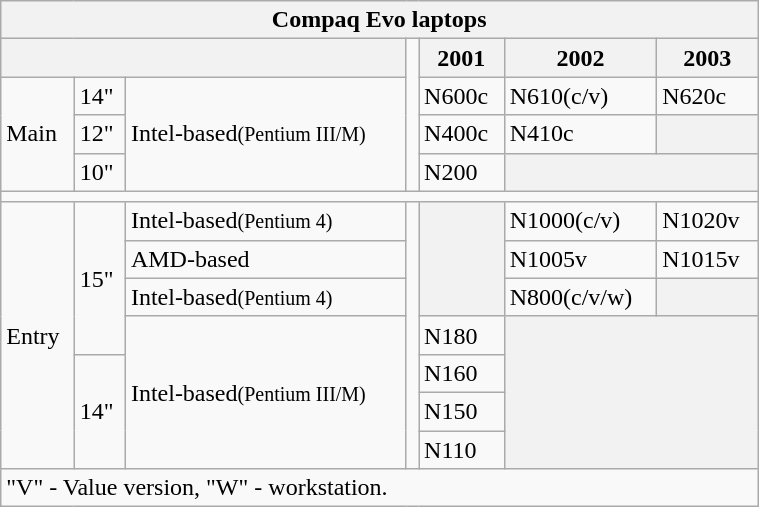<table class="wikitable mw-collapsible mw-collapsed" style="min-width:40%">
<tr>
<th colspan="7">Compaq Evo laptops</th>
</tr>
<tr>
<th colspan="3"></th>
<td rowspan="4"></td>
<th>2001</th>
<th>2002</th>
<th>2003</th>
</tr>
<tr>
<td rowspan="3">Main</td>
<td>14"</td>
<td rowspan="3">Intel-based<small>(Pentium III/M)</small></td>
<td>N600c</td>
<td>N610(c/v)</td>
<td>N620c</td>
</tr>
<tr>
<td>12"</td>
<td>N400c</td>
<td>N410c</td>
<th></th>
</tr>
<tr>
<td>10"</td>
<td>N200</td>
<th colspan="2"></th>
</tr>
<tr>
<td colspan="7"></td>
</tr>
<tr>
<td rowspan="7">Entry</td>
<td rowspan="4">15"</td>
<td>Intel-based<small>(Pentium 4)</small></td>
<td rowspan="7"></td>
<th rowspan="3"></th>
<td>N1000(c/v)</td>
<td>N1020v</td>
</tr>
<tr>
<td>AMD-based</td>
<td>N1005v</td>
<td>N1015v</td>
</tr>
<tr>
<td>Intel-based<small>(Pentium 4)</small></td>
<td>N800(c/v/w)</td>
<th></th>
</tr>
<tr>
<td rowspan="4">Intel-based<small>(Pentium III/M)</small></td>
<td>N180</td>
<th colspan="2" rowspan="4"></th>
</tr>
<tr>
<td rowspan="3">14"</td>
<td>N160</td>
</tr>
<tr>
<td>N150</td>
</tr>
<tr>
<td>N110</td>
</tr>
<tr>
<td colspan="7">"V" - Value version, "W" - workstation.</td>
</tr>
</table>
